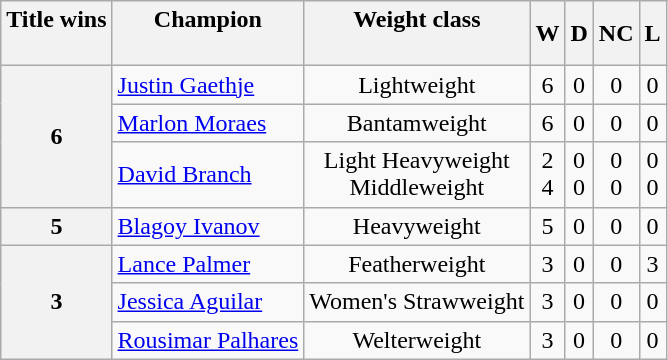<table class="wikitable">
<tr>
<th>Title wins<br><br></th>
<th>Champion<br><br></th>
<th>Weight class<br><br></th>
<th>W</th>
<th>D</th>
<th>NC</th>
<th>L</th>
</tr>
<tr>
<th rowspan="3">6</th>
<td>  <a href='#'>Justin Gaethje</a></td>
<td align=center>Lightweight</td>
<td align=center>6</td>
<td align=center>0</td>
<td align=center>0</td>
<td align=center>0</td>
</tr>
<tr>
<td>  <a href='#'>Marlon Moraes</a></td>
<td align=center>Bantamweight</td>
<td align=center>6</td>
<td align=center>0</td>
<td align=center>0</td>
<td align=center>0</td>
</tr>
<tr>
<td>  <a href='#'>David Branch</a></td>
<td align=center>Light Heavyweight <br> Middleweight</td>
<td align=center>2 <br> 4</td>
<td align=center>0 <br> 0</td>
<td align=center>0 <br> 0</td>
<td align=center>0 <br> 0</td>
</tr>
<tr>
<th rowspan="1">5</th>
<td>  <a href='#'>Blagoy Ivanov</a></td>
<td align=center>Heavyweight</td>
<td align=center>5</td>
<td align=center>0</td>
<td align=center>0</td>
<td align=center>0</td>
</tr>
<tr>
<th rowspan="3">3</th>
<td>  <a href='#'>Lance Palmer</a></td>
<td align=center>Featherweight</td>
<td align=center>3</td>
<td align=center>0</td>
<td align=center>0</td>
<td align=center>3</td>
</tr>
<tr>
<td>  <a href='#'>Jessica Aguilar</a></td>
<td align=center>Women's Strawweight</td>
<td align=center>3</td>
<td align=center>0</td>
<td align=center>0</td>
<td align=center>0</td>
</tr>
<tr>
<td>  <a href='#'>Rousimar Palhares</a></td>
<td align=center>Welterweight</td>
<td align=center>3</td>
<td align=center>0</td>
<td align=center>0</td>
<td align=center>0</td>
</tr>
</table>
